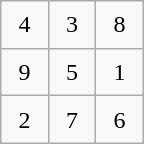<table class="wikitable" style="margin-left:auto;margin-right:auto;text-align:center;width:6em;height:6em;table-layout:fixed;">
<tr>
<td>4</td>
<td>3</td>
<td>8</td>
</tr>
<tr>
<td>9</td>
<td>5</td>
<td>1</td>
</tr>
<tr>
<td>2</td>
<td>7</td>
<td>6</td>
</tr>
</table>
